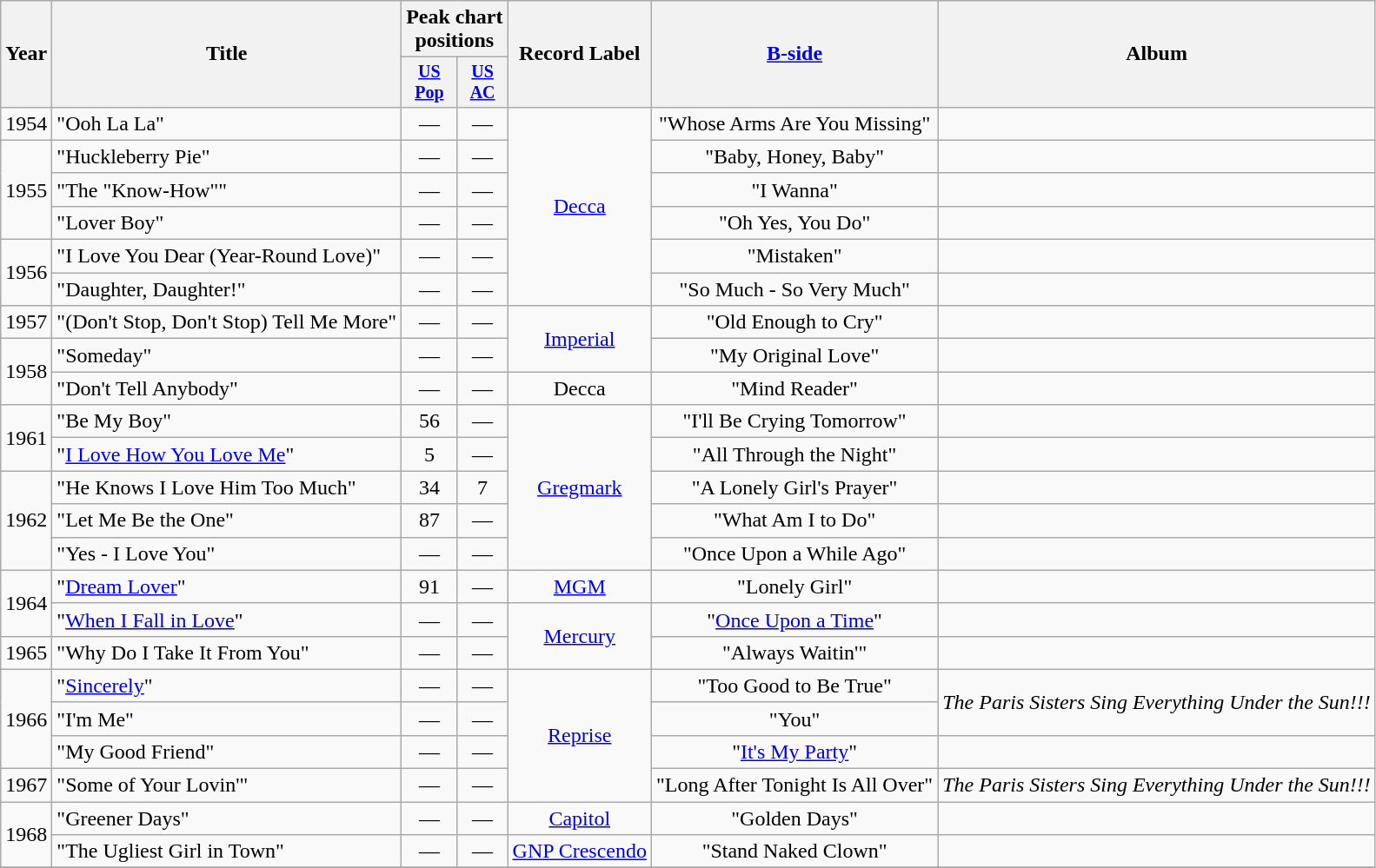<table class="wikitable" style=text-align:center;>
<tr>
<th rowspan="2">Year</th>
<th rowspan="2">Title</th>
<th colspan="2">Peak chart<br>positions</th>
<th rowspan="2">Record Label</th>
<th rowspan="2"><a href='#'>B-side</a></th>
<th rowspan="2">Album</th>
</tr>
<tr style="font-size:smaller;">
<th align=centre><a href='#'>US<br>Pop</a></th>
<th align=centre><a href='#'>US<br>AC</a></th>
</tr>
<tr>
<td rowspan="1">1954</td>
<td align=left>"Ooh La La"</td>
<td>—</td>
<td>—</td>
<td rowspan="6"><a href='#'>Decca</a></td>
<td rowspan="1">"Whose Arms Are You Missing"</td>
<td rowspan="1"></td>
</tr>
<tr>
<td rowspan="3">1955</td>
<td align=left>"Huckleberry Pie"</td>
<td>—</td>
<td>—</td>
<td rowspan="1">"Baby, Honey, Baby"</td>
<td rowspan="1"></td>
</tr>
<tr>
<td align=left>"The "Know-How""</td>
<td>—</td>
<td>—</td>
<td rowspan="1">"I Wanna"</td>
<td rowspan="1"></td>
</tr>
<tr>
<td align=left>"Lover Boy"</td>
<td>—</td>
<td>—</td>
<td rowspan="1">"Oh Yes, You Do"</td>
<td rowspan="1"></td>
</tr>
<tr>
<td rowspan="2">1956</td>
<td align=left>"I Love You Dear (Year-Round Love)"</td>
<td>—</td>
<td>—</td>
<td rowspan="1">"Mistaken"</td>
<td rowspan="1"></td>
</tr>
<tr>
<td align=left>"Daughter, Daughter!"</td>
<td>—</td>
<td>—</td>
<td rowspan="1">"So Much - So Very Much"</td>
<td rowspan="1"></td>
</tr>
<tr>
<td rowspan="1">1957</td>
<td align=left>"(Don't Stop, Don't Stop) Tell Me More"</td>
<td>—</td>
<td>—</td>
<td rowspan="2"><a href='#'>Imperial</a></td>
<td rowspan="1">"Old Enough to Cry"</td>
<td rowspan="1"></td>
</tr>
<tr>
<td rowspan="2">1958</td>
<td align=left>"Someday"</td>
<td>—</td>
<td>—</td>
<td rowspan="1">"My Original Love"</td>
<td rowspan="1"></td>
</tr>
<tr>
<td align=left>"Don't Tell Anybody"</td>
<td>—</td>
<td>—</td>
<td rowspan="1">Decca</td>
<td rowspan="1">"Mind Reader"</td>
<td rowspan="1"></td>
</tr>
<tr>
<td rowspan="2">1961</td>
<td align=left>"Be My Boy"</td>
<td>56</td>
<td>—</td>
<td rowspan="5"><a href='#'>Gregmark</a></td>
<td rowspan="1">"I'll Be Crying Tomorrow"</td>
<td rowspan="1"></td>
</tr>
<tr>
<td align=left>"<a href='#'>I Love How You Love Me</a>"</td>
<td>5</td>
<td>—</td>
<td rowspan="1">"All Through the Night"</td>
<td rowspan="1"></td>
</tr>
<tr>
<td rowspan="3">1962</td>
<td align=left>"He Knows I Love Him Too Much"</td>
<td>34</td>
<td>7</td>
<td rowspan="1">"A Lonely Girl's Prayer"</td>
<td rowspan="1"></td>
</tr>
<tr>
<td align=left>"Let Me Be the One"</td>
<td>87</td>
<td>—</td>
<td rowspan="1">"What Am I to Do"</td>
<td rowspan="1"></td>
</tr>
<tr>
<td align=left>"Yes - I Love You"</td>
<td>—</td>
<td>—</td>
<td rowspan="1">"Once Upon a While Ago"</td>
<td rowspan="1"></td>
</tr>
<tr>
<td rowspan="2">1964</td>
<td align=left>"<a href='#'>Dream Lover</a>"</td>
<td>91</td>
<td>—</td>
<td rowspan="1"><a href='#'>MGM</a></td>
<td rowspan="1">"Lonely Girl"</td>
<td rowspan="1"></td>
</tr>
<tr>
<td align=left>"<a href='#'>When I Fall in Love</a>"</td>
<td>—</td>
<td>—</td>
<td rowspan="2"><a href='#'>Mercury</a></td>
<td rowspan="1">"<a href='#'>Once Upon a Time</a>"</td>
<td rowspan="1"></td>
</tr>
<tr>
<td rowspan="1">1965</td>
<td align=left>"Why Do I Take It From You"</td>
<td>—</td>
<td>—</td>
<td rowspan="1">"Always Waitin'"</td>
<td rowspan="1"></td>
</tr>
<tr>
<td rowspan="3">1966</td>
<td align=left>"<a href='#'>Sincerely</a>"</td>
<td>—</td>
<td>—</td>
<td rowspan="4"><a href='#'>Reprise</a></td>
<td rowspan="1">"Too Good to Be True"</td>
<td rowspan="2"><em>The Paris Sisters Sing Everything Under the Sun!!!</em></td>
</tr>
<tr>
<td align=left>"I'm Me"</td>
<td>—</td>
<td>—</td>
<td rowspan="1">"You"</td>
</tr>
<tr>
<td align=left>"My Good Friend"</td>
<td>—</td>
<td>—</td>
<td rowspan="1">"<a href='#'>It's My Party</a>"</td>
<td rowspan="1"></td>
</tr>
<tr>
<td rowspan="1">1967</td>
<td align=left>"Some of Your Lovin'"</td>
<td>—</td>
<td>—</td>
<td rowspan="1">"Long After Tonight Is All Over"</td>
<td rowspan="1"><em>The Paris Sisters Sing Everything Under the Sun!!!</em></td>
</tr>
<tr>
<td rowspan="2">1968</td>
<td align=left>"Greener Days"</td>
<td>—</td>
<td>—</td>
<td rowspan="1"><a href='#'>Capitol</a></td>
<td rowspan="1">"Golden Days"</td>
<td rowspan="1"></td>
</tr>
<tr>
<td align=left>"The Ugliest Girl in Town"</td>
<td>—</td>
<td>—</td>
<td rowspan="1"><a href='#'>GNP Crescendo</a></td>
<td rowspan="1">"Stand Naked Clown"</td>
<td rowspan="1"></td>
</tr>
<tr>
</tr>
</table>
